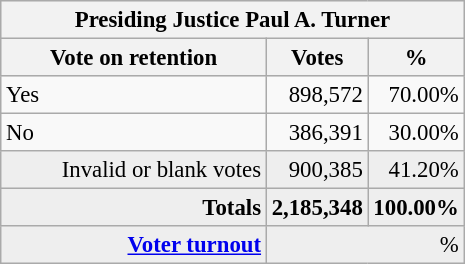<table class="wikitable" style="font-size: 95%;">
<tr style="background-color:#E9E9E9">
<th colspan=7>Presiding Justice Paul A. Turner</th>
</tr>
<tr style="background-color:#E9E9E9">
<th style="width: 170px">Vote on retention</th>
<th style="width: 50px">Votes</th>
<th style="width: 40px">%</th>
</tr>
<tr>
<td>Yes</td>
<td align="right">898,572</td>
<td align="right">70.00%</td>
</tr>
<tr>
<td>No</td>
<td align="right">386,391</td>
<td align="right">30.00%</td>
</tr>
<tr bgcolor="#EEEEEE">
<td align="right">Invalid or blank votes</td>
<td align="right">900,385</td>
<td align="right">41.20%</td>
</tr>
<tr bgcolor="#EEEEEE">
<td align="right"><strong>Totals</strong></td>
<td align="right"><strong>2,185,348</strong></td>
<td align="right"><strong>100.00%</strong></td>
</tr>
<tr bgcolor="#EEEEEE">
<td align="right"><strong><a href='#'>Voter turnout</a></strong></td>
<td colspan="2" align="right">%</td>
</tr>
</table>
